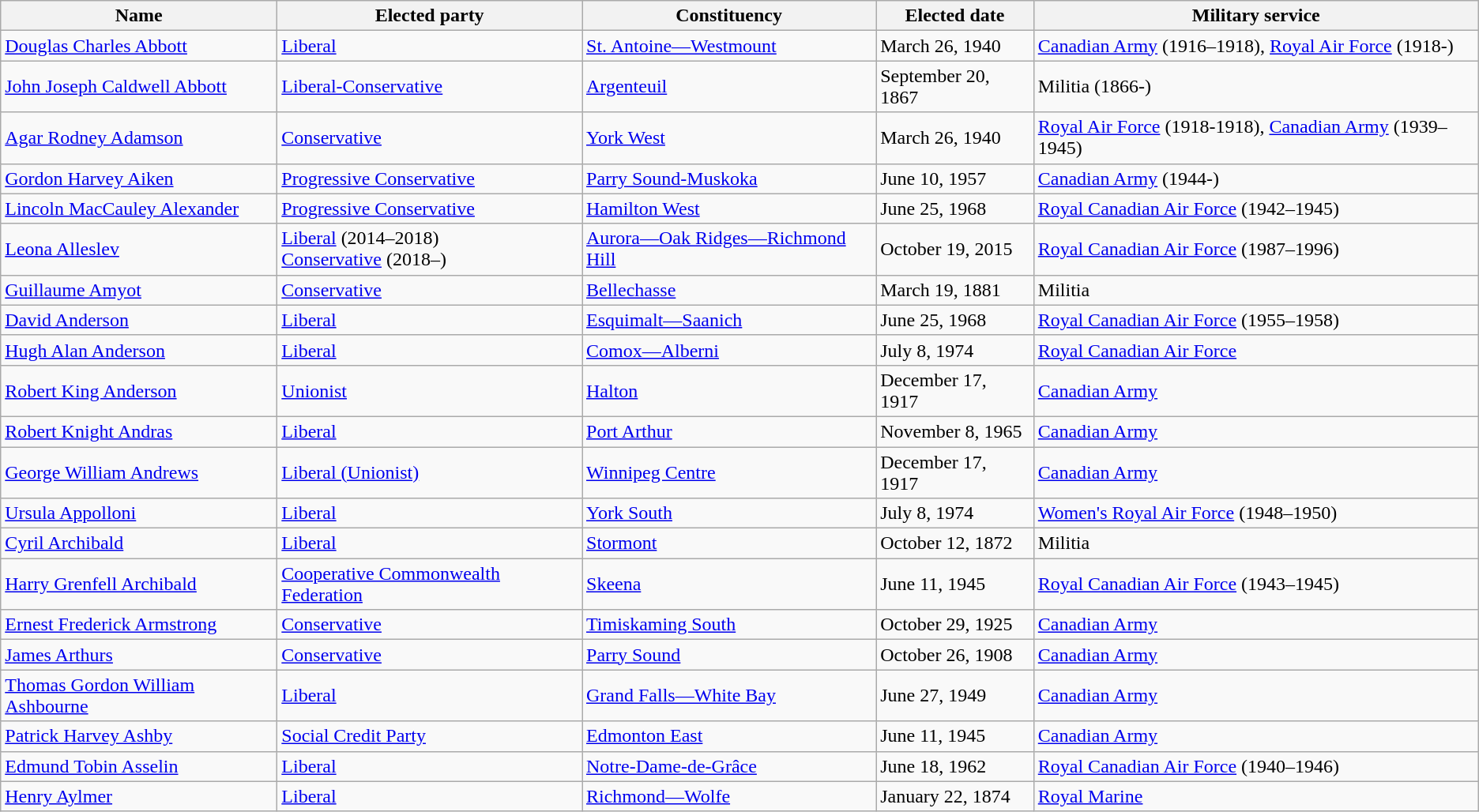<table class="wikitable sortable">
<tr>
<th>Name</th>
<th>Elected party</th>
<th>Constituency</th>
<th>Elected date</th>
<th>Military service</th>
</tr>
<tr>
<td><a href='#'>Douglas Charles Abbott</a></td>
<td><a href='#'>Liberal</a></td>
<td><a href='#'>St. Antoine—Westmount</a></td>
<td>March 26, 1940</td>
<td><a href='#'>Canadian Army</a> (1916–1918), <a href='#'>Royal Air Force</a> (1918-)</td>
</tr>
<tr>
<td><a href='#'>John Joseph Caldwell Abbott</a></td>
<td><a href='#'>Liberal-Conservative</a></td>
<td><a href='#'>Argenteuil</a></td>
<td>September 20, 1867</td>
<td>Militia (1866-)</td>
</tr>
<tr>
<td><a href='#'>Agar Rodney Adamson</a></td>
<td><a href='#'>Conservative</a></td>
<td><a href='#'>York West</a></td>
<td>March 26, 1940</td>
<td><a href='#'>Royal Air Force</a> (1918-1918), <a href='#'>Canadian Army</a> (1939–1945)</td>
</tr>
<tr>
<td><a href='#'>Gordon Harvey Aiken</a></td>
<td><a href='#'>Progressive Conservative</a></td>
<td><a href='#'>Parry Sound-Muskoka</a></td>
<td>June 10, 1957</td>
<td><a href='#'>Canadian Army</a> (1944-)</td>
</tr>
<tr>
<td><a href='#'>Lincoln MacCauley Alexander</a></td>
<td><a href='#'>Progressive Conservative</a></td>
<td><a href='#'>Hamilton West</a></td>
<td>June 25, 1968</td>
<td><a href='#'>Royal Canadian Air Force</a> (1942–1945)</td>
</tr>
<tr>
<td><a href='#'>Leona Alleslev</a></td>
<td><a href='#'>Liberal</a> (2014–2018)<br><a href='#'>Conservative</a> (2018–)</td>
<td><a href='#'>Aurora—Oak Ridges—Richmond Hill</a></td>
<td>October 19, 2015</td>
<td><a href='#'>Royal Canadian Air Force</a> (1987–1996)</td>
</tr>
<tr>
<td><a href='#'>Guillaume Amyot</a></td>
<td><a href='#'>Conservative</a></td>
<td><a href='#'>Bellechasse</a></td>
<td>March 19, 1881</td>
<td>Militia</td>
</tr>
<tr>
<td><a href='#'>David Anderson</a></td>
<td><a href='#'>Liberal</a></td>
<td><a href='#'>Esquimalt—Saanich</a></td>
<td>June 25, 1968</td>
<td><a href='#'>Royal Canadian Air Force</a> (1955–1958)</td>
</tr>
<tr>
<td><a href='#'>Hugh Alan Anderson</a></td>
<td><a href='#'>Liberal</a></td>
<td><a href='#'>Comox—Alberni</a></td>
<td>July 8, 1974</td>
<td><a href='#'>Royal Canadian Air Force</a></td>
</tr>
<tr>
<td><a href='#'>Robert King Anderson</a></td>
<td><a href='#'>Unionist</a></td>
<td><a href='#'>Halton</a></td>
<td>December 17, 1917</td>
<td><a href='#'>Canadian Army</a></td>
</tr>
<tr>
<td><a href='#'>Robert Knight Andras</a></td>
<td><a href='#'>Liberal</a></td>
<td><a href='#'>Port Arthur</a></td>
<td>November 8, 1965</td>
<td><a href='#'>Canadian Army</a></td>
</tr>
<tr>
<td><a href='#'>George William Andrews</a></td>
<td><a href='#'>Liberal (Unionist)</a></td>
<td><a href='#'>Winnipeg Centre</a></td>
<td>December 17, 1917</td>
<td><a href='#'>Canadian Army</a></td>
</tr>
<tr>
<td><a href='#'>Ursula Appolloni</a></td>
<td><a href='#'>Liberal</a></td>
<td><a href='#'>York South</a></td>
<td>July 8, 1974</td>
<td><a href='#'>Women's Royal Air Force</a> (1948–1950)</td>
</tr>
<tr>
<td><a href='#'>Cyril Archibald</a></td>
<td><a href='#'>Liberal</a></td>
<td><a href='#'>Stormont</a></td>
<td>October 12, 1872</td>
<td>Militia</td>
</tr>
<tr>
<td><a href='#'>Harry Grenfell Archibald</a></td>
<td><a href='#'>Cooperative Commonwealth Federation</a></td>
<td><a href='#'>Skeena</a></td>
<td>June 11, 1945</td>
<td><a href='#'>Royal Canadian Air Force</a> (1943–1945)</td>
</tr>
<tr>
<td><a href='#'>Ernest Frederick Armstrong</a></td>
<td><a href='#'>Conservative</a></td>
<td><a href='#'>Timiskaming South</a></td>
<td>October 29, 1925</td>
<td><a href='#'>Canadian Army</a></td>
</tr>
<tr>
<td><a href='#'>James Arthurs</a></td>
<td><a href='#'>Conservative</a></td>
<td><a href='#'>Parry Sound</a></td>
<td>October 26, 1908</td>
<td><a href='#'>Canadian Army</a></td>
</tr>
<tr>
<td><a href='#'>Thomas Gordon William Ashbourne</a></td>
<td><a href='#'>Liberal</a></td>
<td><a href='#'>Grand Falls—White Bay</a></td>
<td>June 27, 1949</td>
<td><a href='#'>Canadian Army</a></td>
</tr>
<tr>
<td><a href='#'>Patrick Harvey Ashby</a></td>
<td><a href='#'>Social Credit Party</a></td>
<td><a href='#'>Edmonton East</a></td>
<td>June 11, 1945</td>
<td><a href='#'>Canadian Army</a></td>
</tr>
<tr>
<td><a href='#'>Edmund Tobin Asselin</a></td>
<td><a href='#'>Liberal</a></td>
<td><a href='#'>Notre-Dame-de-Grâce</a></td>
<td>June 18, 1962</td>
<td><a href='#'>Royal Canadian Air Force</a> (1940–1946)</td>
</tr>
<tr>
<td><a href='#'>Henry Aylmer</a></td>
<td><a href='#'>Liberal</a></td>
<td><a href='#'>Richmond—Wolfe</a></td>
<td>January 22, 1874</td>
<td><a href='#'>Royal Marine</a></td>
</tr>
</table>
